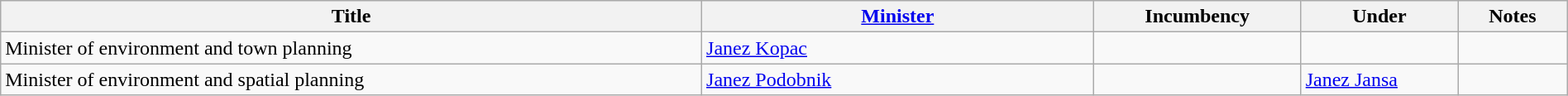<table class="wikitable" style="width:100%;">
<tr>
<th>Title</th>
<th style="width:25%;"><a href='#'>Minister</a></th>
<th style="width:160px;">Incumbency</th>
<th style="width:10%;">Under</th>
<th style="width:7%;">Notes</th>
</tr>
<tr>
<td>Minister of environment and town planning</td>
<td><a href='#'>Janez Kopac</a></td>
<td></td>
<td></td>
<td></td>
</tr>
<tr>
<td>Minister of environment and spatial planning</td>
<td><a href='#'>Janez Podobnik</a></td>
<td></td>
<td><a href='#'>Janez Jansa</a></td>
<td></td>
</tr>
</table>
